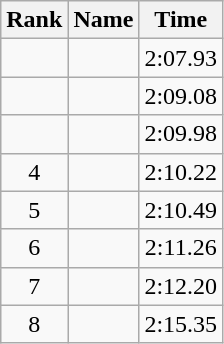<table class="wikitable">
<tr>
<th>Rank</th>
<th>Name</th>
<th>Time</th>
</tr>
<tr>
<td align="center"></td>
<td></td>
<td align="center">2:07.93</td>
</tr>
<tr>
<td align="center"></td>
<td></td>
<td align="center">2:09.08</td>
</tr>
<tr>
<td align="center"></td>
<td></td>
<td align="center">2:09.98</td>
</tr>
<tr>
<td align="center">4</td>
<td></td>
<td align="center">2:10.22</td>
</tr>
<tr>
<td align="center">5</td>
<td></td>
<td align="center">2:10.49</td>
</tr>
<tr>
<td align="center">6</td>
<td></td>
<td align="center">2:11.26</td>
</tr>
<tr>
<td align="center">7</td>
<td></td>
<td align="center">2:12.20</td>
</tr>
<tr>
<td align="center">8</td>
<td></td>
<td align="center">2:15.35</td>
</tr>
</table>
